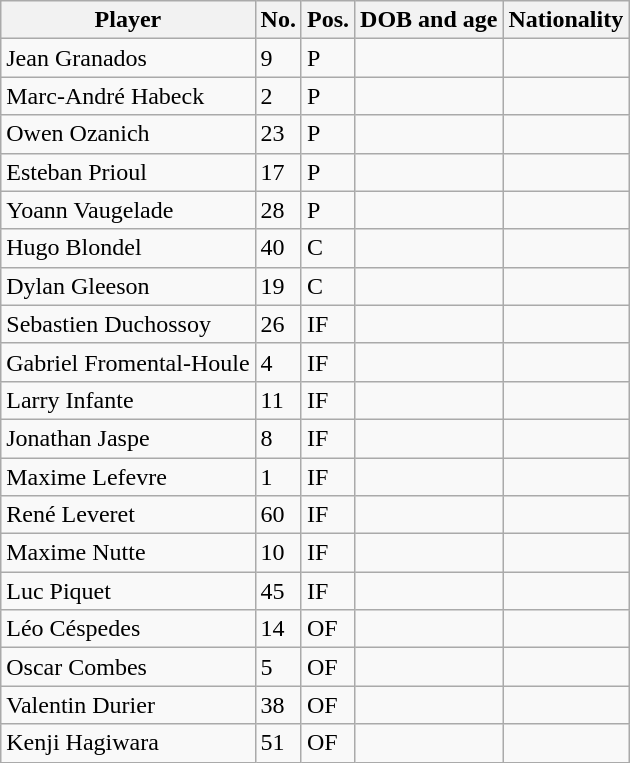<table class="wikitable sortable">
<tr>
<th>Player</th>
<th>No.</th>
<th>Pos.</th>
<th>DOB and age</th>
<th>Nationality</th>
</tr>
<tr>
<td>Jean Granados</td>
<td>9</td>
<td>P</td>
<td></td>
<td></td>
</tr>
<tr>
<td>Marc-André Habeck</td>
<td>2</td>
<td>P</td>
<td></td>
<td></td>
</tr>
<tr>
<td>Owen Ozanich</td>
<td>23</td>
<td>P</td>
<td></td>
<td></td>
</tr>
<tr>
<td>Esteban Prioul</td>
<td>17</td>
<td>P</td>
<td></td>
<td></td>
</tr>
<tr>
<td>Yoann Vaugelade</td>
<td>28</td>
<td>P</td>
<td></td>
<td></td>
</tr>
<tr>
<td>Hugo Blondel</td>
<td>40</td>
<td>C</td>
<td></td>
<td></td>
</tr>
<tr>
<td>Dylan Gleeson</td>
<td>19</td>
<td>C</td>
<td></td>
<td></td>
</tr>
<tr>
<td>Sebastien Duchossoy</td>
<td>26</td>
<td>IF</td>
<td></td>
<td></td>
</tr>
<tr>
<td>Gabriel Fromental-Houle</td>
<td>4</td>
<td>IF</td>
<td></td>
<td></td>
</tr>
<tr>
<td>Larry Infante</td>
<td>11</td>
<td>IF</td>
<td></td>
<td></td>
</tr>
<tr>
<td>Jonathan Jaspe</td>
<td>8</td>
<td>IF</td>
<td></td>
<td></td>
</tr>
<tr>
<td>Maxime Lefevre</td>
<td>1</td>
<td>IF</td>
<td></td>
<td></td>
</tr>
<tr>
<td>René Leveret</td>
<td>60</td>
<td>IF</td>
<td></td>
<td></td>
</tr>
<tr>
<td>Maxime Nutte</td>
<td>10</td>
<td>IF</td>
<td></td>
<td></td>
</tr>
<tr>
<td>Luc Piquet</td>
<td>45</td>
<td>IF</td>
<td></td>
<td></td>
</tr>
<tr>
<td>Léo Céspedes</td>
<td>14</td>
<td>OF</td>
<td></td>
<td></td>
</tr>
<tr>
<td>Oscar Combes</td>
<td>5</td>
<td>OF</td>
<td></td>
<td></td>
</tr>
<tr>
<td>Valentin Durier</td>
<td>38</td>
<td>OF</td>
<td></td>
<td></td>
</tr>
<tr>
<td>Kenji Hagiwara</td>
<td>51</td>
<td>OF</td>
<td></td>
<td></td>
</tr>
</table>
